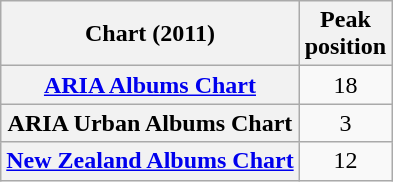<table class="wikitable sortable plainrowheaders">
<tr>
<th>Chart (2011)</th>
<th>Peak<br>position</th>
</tr>
<tr>
<th scope="row"><a href='#'>ARIA Albums Chart</a></th>
<td style="text-align:center;">18</td>
</tr>
<tr>
<th scope="row">ARIA Urban Albums Chart</th>
<td style="text-align:center;">3</td>
</tr>
<tr>
<th scope="row"><a href='#'>New Zealand Albums Chart</a></th>
<td style="text-align:center;">12</td>
</tr>
</table>
